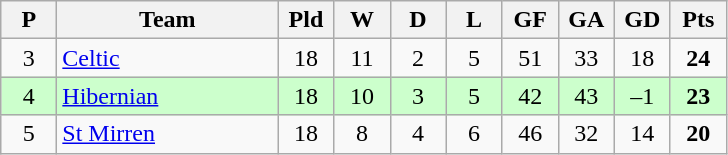<table class="wikitable" style="text-align: center;">
<tr>
<th width=30>P</th>
<th width=140>Team</th>
<th width=30>Pld</th>
<th width=30>W</th>
<th width=30>D</th>
<th width=30>L</th>
<th width=30>GF</th>
<th width=30>GA</th>
<th width=30>GD</th>
<th width=30>Pts</th>
</tr>
<tr>
<td>3</td>
<td align=left><a href='#'>Celtic</a></td>
<td>18</td>
<td>11</td>
<td>2</td>
<td>5</td>
<td>51</td>
<td>33</td>
<td>18</td>
<td><strong>24</strong></td>
</tr>
<tr style="background:#ccffcc;">
<td>4</td>
<td align=left><a href='#'>Hibernian</a></td>
<td>18</td>
<td>10</td>
<td>3</td>
<td>5</td>
<td>42</td>
<td>43</td>
<td>–1</td>
<td><strong>23</strong></td>
</tr>
<tr>
<td>5</td>
<td align=left><a href='#'>St Mirren</a></td>
<td>18</td>
<td>8</td>
<td>4</td>
<td>6</td>
<td>46</td>
<td>32</td>
<td>14</td>
<td><strong>20</strong></td>
</tr>
</table>
